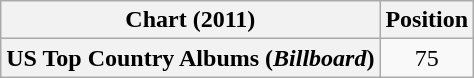<table class="wikitable plainrowheaders">
<tr>
<th>Chart (2011)</th>
<th>Position</th>
</tr>
<tr>
<th scope="row">US Top Country Albums (<em>Billboard</em>)</th>
<td style="text-align:center;">75</td>
</tr>
</table>
